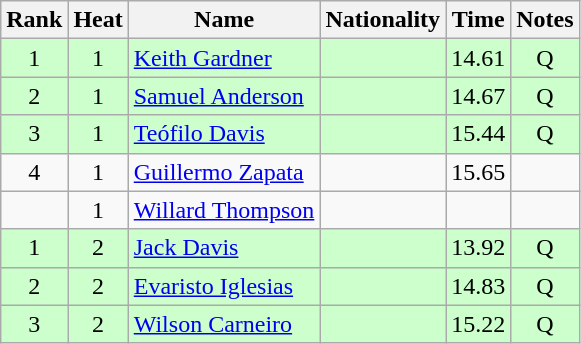<table class="wikitable sortable" style="text-align:center">
<tr>
<th>Rank</th>
<th>Heat</th>
<th>Name</th>
<th>Nationality</th>
<th>Time</th>
<th>Notes</th>
</tr>
<tr bgcolor=ccffcc>
<td>1</td>
<td>1</td>
<td align=left><a href='#'>Keith Gardner</a></td>
<td align=left></td>
<td>14.61</td>
<td>Q</td>
</tr>
<tr bgcolor=ccffcc>
<td>2</td>
<td>1</td>
<td align=left><a href='#'>Samuel Anderson</a></td>
<td align=left></td>
<td>14.67</td>
<td>Q</td>
</tr>
<tr bgcolor=ccffcc>
<td>3</td>
<td>1</td>
<td align=left><a href='#'>Teófilo Davis</a></td>
<td align=left></td>
<td>15.44</td>
<td>Q</td>
</tr>
<tr>
<td>4</td>
<td>1</td>
<td align=left><a href='#'>Guillermo Zapata</a></td>
<td align=left></td>
<td>15.65</td>
<td></td>
</tr>
<tr>
<td></td>
<td>1</td>
<td align=left><a href='#'>Willard Thompson</a></td>
<td align=left></td>
<td></td>
<td></td>
</tr>
<tr bgcolor=ccffcc>
<td>1</td>
<td>2</td>
<td align=left><a href='#'>Jack Davis</a></td>
<td align=left></td>
<td>13.92</td>
<td>Q</td>
</tr>
<tr bgcolor=ccffcc>
<td>2</td>
<td>2</td>
<td align=left><a href='#'>Evaristo Iglesias</a></td>
<td align=left></td>
<td>14.83</td>
<td>Q</td>
</tr>
<tr bgcolor=ccffcc>
<td>3</td>
<td>2</td>
<td align=left><a href='#'>Wilson Carneiro</a></td>
<td align=left></td>
<td>15.22</td>
<td>Q</td>
</tr>
</table>
